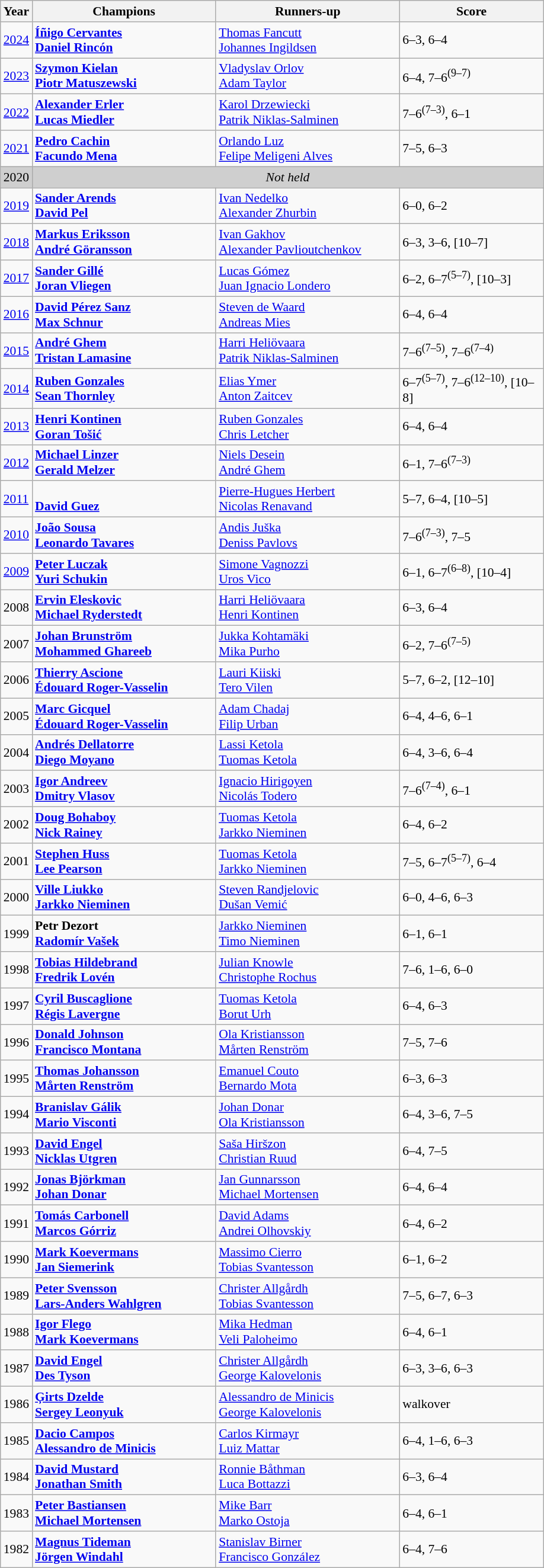<table class="wikitable" style="font-size:90%">
<tr>
<th>Year</th>
<th width="200">Champions</th>
<th width="200">Runners-up</th>
<th width="155">Score</th>
</tr>
<tr>
<td><a href='#'>2024</a></td>
<td> <strong><a href='#'>Íñigo Cervantes</a></strong> <br>  <strong><a href='#'>Daniel Rincón</a></strong></td>
<td> <a href='#'>Thomas Fancutt</a> <br>  <a href='#'>Johannes Ingildsen</a></td>
<td>6–3, 6–4</td>
</tr>
<tr>
<td><a href='#'>2023</a></td>
<td> <strong><a href='#'>Szymon Kielan</a></strong> <br>  <strong><a href='#'>Piotr Matuszewski</a></strong></td>
<td> <a href='#'>Vladyslav Orlov</a> <br>  <a href='#'>Adam Taylor</a></td>
<td>6–4, 7–6<sup>(9–7)</sup></td>
</tr>
<tr>
<td><a href='#'>2022</a></td>
<td> <strong><a href='#'>Alexander Erler</a></strong> <br>  <strong><a href='#'>Lucas Miedler</a></strong></td>
<td> <a href='#'>Karol Drzewiecki</a> <br>  <a href='#'>Patrik Niklas-Salminen</a></td>
<td>7–6<sup>(7–3)</sup>, 6–1</td>
</tr>
<tr>
<td><a href='#'>2021</a></td>
<td> <strong><a href='#'>Pedro Cachin</a></strong> <br>  <strong><a href='#'>Facundo Mena</a></strong></td>
<td> <a href='#'>Orlando Luz</a> <br>  <a href='#'>Felipe Meligeni Alves</a></td>
<td>7–5, 6–3</td>
</tr>
<tr>
<td style="background:#cfcfcf">2020</td>
<td colspan=3 align=center style="background:#cfcfcf"><em>Not held</em></td>
</tr>
<tr>
<td><a href='#'>2019</a></td>
<td> <strong><a href='#'>Sander Arends</a></strong> <br>  <strong><a href='#'>David Pel</a></strong></td>
<td> <a href='#'>Ivan Nedelko</a> <br>  <a href='#'>Alexander Zhurbin</a></td>
<td>6–0, 6–2</td>
</tr>
<tr>
<td><a href='#'>2018</a></td>
<td> <strong><a href='#'>Markus Eriksson</a></strong> <br>  <strong><a href='#'>André Göransson</a></strong></td>
<td> <a href='#'>Ivan Gakhov</a> <br>  <a href='#'>Alexander Pavlioutchenkov</a></td>
<td>6–3, 3–6, [10–7]</td>
</tr>
<tr>
<td><a href='#'>2017</a></td>
<td> <strong><a href='#'>Sander Gillé</a></strong> <br>  <strong><a href='#'>Joran Vliegen</a></strong></td>
<td> <a href='#'>Lucas Gómez</a> <br>  <a href='#'>Juan Ignacio Londero</a></td>
<td>6–2, 6–7<sup>(5–7)</sup>, [10–3]</td>
</tr>
<tr>
<td><a href='#'>2016</a></td>
<td> <strong><a href='#'>David Pérez Sanz</a></strong> <br>  <strong><a href='#'>Max Schnur</a></strong></td>
<td> <a href='#'>Steven de Waard</a> <br>  <a href='#'>Andreas Mies</a></td>
<td>6–4, 6–4</td>
</tr>
<tr>
<td><a href='#'>2015</a></td>
<td> <strong><a href='#'>André Ghem</a></strong> <br>  <strong><a href='#'>Tristan Lamasine</a></strong></td>
<td> <a href='#'>Harri Heliövaara</a> <br>  <a href='#'>Patrik Niklas-Salminen</a></td>
<td>7–6<sup>(7–5)</sup>, 7–6<sup>(7–4)</sup></td>
</tr>
<tr>
<td><a href='#'>2014</a></td>
<td> <strong><a href='#'>Ruben Gonzales</a></strong> <br>  <strong><a href='#'>Sean Thornley</a></strong></td>
<td> <a href='#'>Elias Ymer</a> <br>  <a href='#'>Anton Zaitcev</a></td>
<td>6–7<sup>(5–7)</sup>, 7–6<sup>(12–10)</sup>, [10–8]</td>
</tr>
<tr>
<td><a href='#'>2013</a></td>
<td> <strong><a href='#'>Henri Kontinen</a></strong> <br>  <strong><a href='#'>Goran Tošić</a></strong></td>
<td> <a href='#'>Ruben Gonzales</a> <br>  <a href='#'>Chris Letcher</a></td>
<td>6–4, 6–4</td>
</tr>
<tr>
<td><a href='#'>2012</a></td>
<td> <strong><a href='#'>Michael Linzer</a></strong> <br>  <strong><a href='#'>Gerald Melzer</a></strong></td>
<td> <a href='#'>Niels Desein</a> <br>  <a href='#'>André Ghem</a></td>
<td>6–1, 7–6<sup>(7–3)</sup></td>
</tr>
<tr>
<td><a href='#'>2011</a></td>
<td> <br>  <strong><a href='#'>David Guez</a></strong></td>
<td> <a href='#'>Pierre-Hugues Herbert</a> <br>  <a href='#'>Nicolas Renavand</a></td>
<td>5–7, 6–4, [10–5]</td>
</tr>
<tr>
<td><a href='#'>2010</a></td>
<td> <strong><a href='#'>João Sousa</a></strong> <br>  <strong><a href='#'>Leonardo Tavares</a></strong></td>
<td> <a href='#'>Andis Juška</a> <br>  <a href='#'>Deniss Pavlovs</a></td>
<td>7–6<sup>(7–3)</sup>, 7–5</td>
</tr>
<tr>
<td><a href='#'>2009</a></td>
<td> <strong><a href='#'>Peter Luczak</a></strong> <br>  <strong><a href='#'>Yuri Schukin</a></strong></td>
<td> <a href='#'>Simone Vagnozzi</a> <br>  <a href='#'>Uros Vico</a></td>
<td>6–1, 6–7<sup>(6–8)</sup>, [10–4]</td>
</tr>
<tr>
<td>2008</td>
<td> <strong><a href='#'>Ervin Eleskovic</a></strong> <br>  <strong><a href='#'>Michael Ryderstedt</a></strong></td>
<td> <a href='#'>Harri Heliövaara</a> <br>  <a href='#'>Henri Kontinen</a></td>
<td>6–3, 6–4</td>
</tr>
<tr>
<td>2007</td>
<td> <strong><a href='#'>Johan Brunström</a></strong> <br>  <strong><a href='#'>Mohammed Ghareeb</a></strong></td>
<td> <a href='#'>Jukka Kohtamäki</a> <br>  <a href='#'>Mika Purho</a></td>
<td>6–2, 7–6<sup>(7–5)</sup></td>
</tr>
<tr>
<td>2006</td>
<td> <strong><a href='#'>Thierry Ascione</a></strong> <br>  <strong><a href='#'>Édouard Roger-Vasselin</a></strong></td>
<td> <a href='#'>Lauri Kiiski</a> <br>  <a href='#'>Tero Vilen</a></td>
<td>5–7, 6–2, [12–10]</td>
</tr>
<tr>
<td>2005</td>
<td> <strong><a href='#'>Marc Gicquel</a></strong> <br>  <strong><a href='#'>Édouard Roger-Vasselin</a></strong></td>
<td> <a href='#'>Adam Chadaj</a> <br>  <a href='#'>Filip Urban</a></td>
<td>6–4, 4–6, 6–1</td>
</tr>
<tr>
<td>2004</td>
<td> <strong><a href='#'>Andrés Dellatorre</a></strong> <br>  <strong><a href='#'>Diego Moyano</a></strong></td>
<td> <a href='#'>Lassi Ketola</a> <br>  <a href='#'>Tuomas Ketola</a></td>
<td>6–4, 3–6, 6–4</td>
</tr>
<tr>
<td>2003</td>
<td> <strong><a href='#'>Igor Andreev</a></strong> <br>  <strong><a href='#'>Dmitry Vlasov</a></strong></td>
<td> <a href='#'>Ignacio Hirigoyen</a> <br>  <a href='#'>Nicolás Todero</a></td>
<td>7–6<sup>(7–4)</sup>, 6–1</td>
</tr>
<tr>
<td>2002</td>
<td> <strong><a href='#'>Doug Bohaboy</a></strong> <br>  <strong><a href='#'>Nick Rainey</a></strong></td>
<td> <a href='#'>Tuomas Ketola</a> <br>  <a href='#'>Jarkko Nieminen</a></td>
<td>6–4, 6–2</td>
</tr>
<tr>
<td>2001</td>
<td> <strong><a href='#'>Stephen Huss</a></strong> <br>  <strong><a href='#'>Lee Pearson</a></strong></td>
<td> <a href='#'>Tuomas Ketola</a> <br>  <a href='#'>Jarkko Nieminen</a></td>
<td>7–5, 6–7<sup>(5–7)</sup>, 6–4</td>
</tr>
<tr>
<td>2000</td>
<td> <strong><a href='#'>Ville Liukko</a></strong> <br>  <strong><a href='#'>Jarkko Nieminen</a></strong></td>
<td> <a href='#'>Steven Randjelovic</a> <br>  <a href='#'>Dušan Vemić</a></td>
<td>6–0, 4–6, 6–3</td>
</tr>
<tr>
<td>1999</td>
<td> <strong>Petr Dezort</strong> <br>  <strong><a href='#'>Radomír Vašek</a></strong></td>
<td> <a href='#'>Jarkko Nieminen</a> <br>  <a href='#'>Timo Nieminen</a></td>
<td>6–1, 6–1</td>
</tr>
<tr>
<td>1998</td>
<td> <strong><a href='#'>Tobias Hildebrand</a></strong> <br>  <strong><a href='#'>Fredrik Lovén</a></strong></td>
<td> <a href='#'>Julian Knowle</a> <br>  <a href='#'>Christophe Rochus</a></td>
<td>7–6, 1–6, 6–0</td>
</tr>
<tr>
<td>1997</td>
<td> <strong><a href='#'>Cyril Buscaglione</a></strong> <br>  <strong><a href='#'>Régis Lavergne</a></strong></td>
<td> <a href='#'>Tuomas Ketola</a> <br>  <a href='#'>Borut Urh</a></td>
<td>6–4, 6–3</td>
</tr>
<tr>
<td>1996</td>
<td> <strong><a href='#'>Donald Johnson</a></strong> <br>  <strong><a href='#'>Francisco Montana</a></strong></td>
<td> <a href='#'>Ola Kristiansson</a> <br>  <a href='#'>Mårten Renström</a></td>
<td>7–5, 7–6</td>
</tr>
<tr>
<td>1995</td>
<td> <strong><a href='#'>Thomas Johansson</a></strong> <br>  <strong><a href='#'>Mårten Renström</a></strong></td>
<td> <a href='#'>Emanuel Couto</a> <br>  <a href='#'>Bernardo Mota</a></td>
<td>6–3, 6–3</td>
</tr>
<tr>
<td>1994</td>
<td> <strong><a href='#'>Branislav Gálik</a></strong> <br>  <strong><a href='#'>Mario Visconti</a></strong></td>
<td> <a href='#'>Johan Donar</a> <br>  <a href='#'>Ola Kristiansson</a></td>
<td>6–4, 3–6, 7–5</td>
</tr>
<tr>
<td>1993</td>
<td> <strong><a href='#'>David Engel</a></strong> <br>  <strong><a href='#'>Nicklas Utgren</a></strong></td>
<td> <a href='#'>Saša Hiršzon</a> <br>  <a href='#'>Christian Ruud</a></td>
<td>6–4, 7–5</td>
</tr>
<tr>
<td>1992</td>
<td> <strong><a href='#'>Jonas Björkman</a></strong> <br>  <strong><a href='#'>Johan Donar</a></strong></td>
<td> <a href='#'>Jan Gunnarsson</a> <br>  <a href='#'>Michael Mortensen</a></td>
<td>6–4, 6–4</td>
</tr>
<tr>
<td>1991</td>
<td> <strong><a href='#'>Tomás Carbonell</a></strong> <br>  <strong><a href='#'>Marcos Górriz</a></strong></td>
<td> <a href='#'>David Adams</a> <br>  <a href='#'>Andrei Olhovskiy</a></td>
<td>6–4, 6–2</td>
</tr>
<tr>
<td>1990</td>
<td> <strong><a href='#'>Mark Koevermans</a></strong> <br>  <strong><a href='#'>Jan Siemerink</a></strong></td>
<td> <a href='#'>Massimo Cierro</a> <br>  <a href='#'>Tobias Svantesson</a></td>
<td>6–1, 6–2</td>
</tr>
<tr>
<td>1989</td>
<td> <strong><a href='#'>Peter Svensson</a></strong> <br>  <strong><a href='#'>Lars-Anders Wahlgren</a></strong></td>
<td> <a href='#'>Christer Allgårdh</a> <br>  <a href='#'>Tobias Svantesson</a></td>
<td>7–5, 6–7, 6–3</td>
</tr>
<tr>
<td>1988</td>
<td> <strong><a href='#'>Igor Flego</a></strong> <br>  <strong><a href='#'>Mark Koevermans</a></strong></td>
<td> <a href='#'>Mika Hedman</a> <br>  <a href='#'>Veli Paloheimo</a></td>
<td>6–4, 6–1</td>
</tr>
<tr>
<td>1987</td>
<td> <strong><a href='#'>David Engel</a></strong> <br>  <strong><a href='#'>Des Tyson</a></strong></td>
<td> <a href='#'>Christer Allgårdh</a> <br>  <a href='#'>George Kalovelonis</a></td>
<td>6–3, 3–6, 6–3</td>
</tr>
<tr>
<td>1986</td>
<td> <strong><a href='#'>Ģirts Dzelde</a></strong> <br>  <strong><a href='#'>Sergey Leonyuk</a></strong></td>
<td> <a href='#'>Alessandro de Minicis</a> <br>  <a href='#'>George Kalovelonis</a></td>
<td>walkover</td>
</tr>
<tr>
<td>1985</td>
<td> <strong><a href='#'>Dacio Campos</a></strong> <br>  <strong><a href='#'>Alessandro de Minicis</a></strong></td>
<td> <a href='#'>Carlos Kirmayr</a> <br>  <a href='#'>Luiz Mattar</a></td>
<td>6–4, 1–6, 6–3</td>
</tr>
<tr>
<td>1984</td>
<td> <strong><a href='#'>David Mustard</a></strong> <br>  <strong><a href='#'>Jonathan Smith</a></strong></td>
<td> <a href='#'>Ronnie Båthman</a> <br>  <a href='#'>Luca Bottazzi</a></td>
<td>6–3, 6–4</td>
</tr>
<tr>
<td>1983</td>
<td> <strong><a href='#'>Peter Bastiansen</a></strong> <br>  <strong><a href='#'>Michael Mortensen</a></strong></td>
<td> <a href='#'>Mike Barr</a> <br>  <a href='#'>Marko Ostoja</a></td>
<td>6–4, 6–1</td>
</tr>
<tr>
<td>1982</td>
<td> <strong><a href='#'>Magnus Tideman</a></strong> <br>  <strong><a href='#'>Jörgen Windahl</a></strong></td>
<td> <a href='#'>Stanislav Birner</a> <br>  <a href='#'>Francisco González</a></td>
<td>6–4, 7–6</td>
</tr>
</table>
